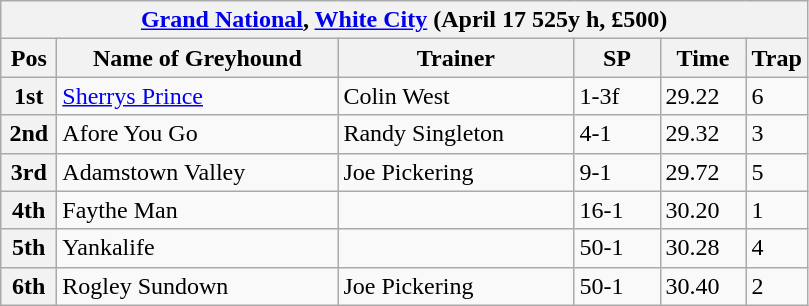<table class="wikitable">
<tr>
<th colspan="6"><a href='#'>Grand National</a>, <a href='#'>White City</a> (April 17 525y h, £500)</th>
</tr>
<tr>
<th width=30>Pos</th>
<th width=180>Name of Greyhound</th>
<th width=150>Trainer</th>
<th width=50>SP</th>
<th width=50>Time</th>
<th width=30>Trap</th>
</tr>
<tr>
<th>1st</th>
<td><a href='#'>Sherrys Prince</a></td>
<td>Colin West</td>
<td>1-3f</td>
<td>29.22</td>
<td>6</td>
</tr>
<tr>
<th>2nd</th>
<td>Afore You Go</td>
<td>Randy Singleton</td>
<td>4-1</td>
<td>29.32</td>
<td>3</td>
</tr>
<tr>
<th>3rd</th>
<td>Adamstown Valley</td>
<td>Joe Pickering</td>
<td>9-1</td>
<td>29.72</td>
<td>5</td>
</tr>
<tr>
<th>4th</th>
<td>Faythe Man</td>
<td></td>
<td>16-1</td>
<td>30.20</td>
<td>1</td>
</tr>
<tr>
<th>5th</th>
<td>Yankalife</td>
<td></td>
<td>50-1</td>
<td>30.28</td>
<td>4</td>
</tr>
<tr>
<th>6th</th>
<td>Rogley Sundown</td>
<td>Joe Pickering</td>
<td>50-1</td>
<td>30.40</td>
<td>2</td>
</tr>
</table>
